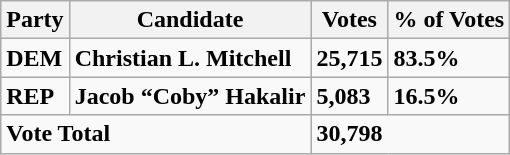<table class="wikitable">
<tr>
<th>Party</th>
<th>Candidate</th>
<th>Votes</th>
<th>% of Votes</th>
</tr>
<tr>
<td><strong>DEM</strong></td>
<td><strong>Christian L. Mitchell</strong></td>
<td><strong>25,715</strong></td>
<td><strong>83.5%</strong></td>
</tr>
<tr>
<td><strong>REP</strong></td>
<td><strong>Jacob “Coby” Hakalir</strong></td>
<td><strong>5,083</strong></td>
<td><strong>16.5%</strong></td>
</tr>
<tr>
<td colspan="2"><strong>Vote Total</strong></td>
<td colspan="2"><strong>30,798</strong></td>
</tr>
</table>
